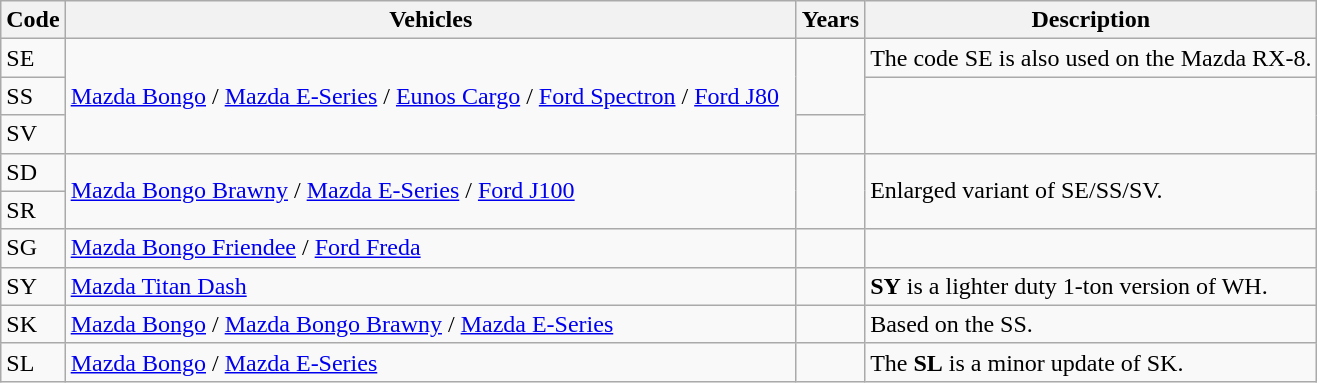<table class="wikitable">
<tr>
<th>Code</th>
<th style="width:30em">Vehicles</th>
<th>Years</th>
<th>Description</th>
</tr>
<tr>
<td>SE</td>
<td rowspan="3"><a href='#'>Mazda Bongo</a> / <a href='#'>Mazda E-Series</a> / <a href='#'>Eunos Cargo</a> / <a href='#'>Ford Spectron</a> / <a href='#'>Ford J80</a></td>
<td rowspan="2"></td>
<td>The code SE is also used on the Mazda RX-8.</td>
</tr>
<tr>
<td>SS</td>
<td rowspan="2"></td>
</tr>
<tr>
<td>SV</td>
<td></td>
</tr>
<tr>
<td>SD</td>
<td rowspan="2"><a href='#'>Mazda Bongo Brawny</a> / <a href='#'>Mazda E-Series</a> / <a href='#'>Ford J100</a></td>
<td rowspan="2"></td>
<td rowspan="2">Enlarged variant of SE/SS/SV.</td>
</tr>
<tr>
<td>SR</td>
</tr>
<tr>
<td>SG</td>
<td><a href='#'>Mazda Bongo Friendee</a> / <a href='#'>Ford Freda</a></td>
<td></td>
<td></td>
</tr>
<tr>
<td>SY</td>
<td><a href='#'>Mazda Titan Dash</a></td>
<td></td>
<td><strong>SY</strong> is a lighter duty 1-ton version of WH.</td>
</tr>
<tr>
<td>SK</td>
<td><a href='#'>Mazda Bongo</a> / <a href='#'>Mazda Bongo Brawny</a> / <a href='#'>Mazda E-Series</a></td>
<td></td>
<td>Based on the SS.</td>
</tr>
<tr>
<td>SL</td>
<td><a href='#'>Mazda Bongo</a> / <a href='#'>Mazda E-Series</a></td>
<td></td>
<td>The <strong>SL</strong> is a minor update of SK.</td>
</tr>
</table>
